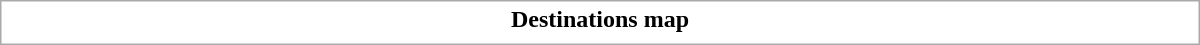<table class="collapsible collapsed" style="border:1px #aaa solid; width:50em; margin:0.2em auto">
<tr>
<th>Destinations map</th>
</tr>
<tr>
<td></td>
</tr>
</table>
